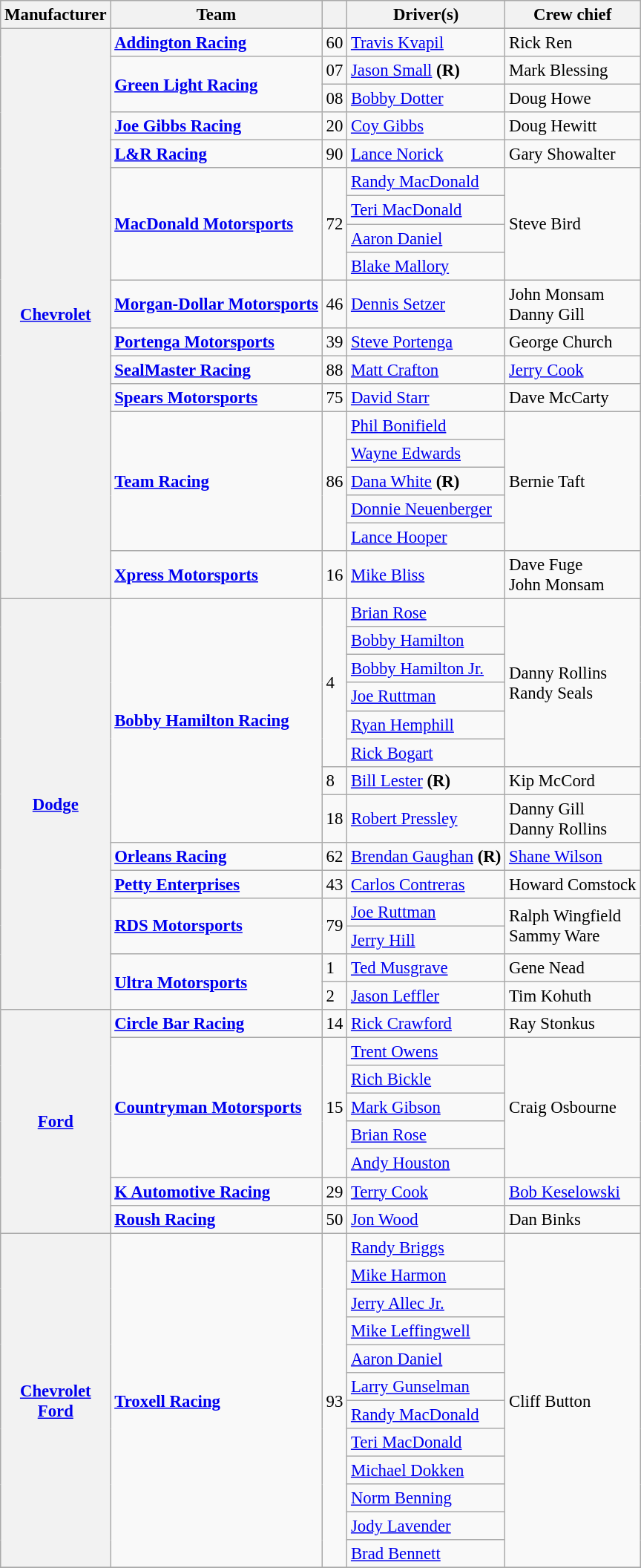<table class="wikitable" style="font-size: 95%;">
<tr>
<th>Manufacturer</th>
<th>Team</th>
<th></th>
<th>Driver(s)</th>
<th>Crew chief</th>
</tr>
<tr>
<th rowspan=20><a href='#'>Chevrolet</a></th>
</tr>
<tr>
<td><strong><a href='#'>Addington Racing</a></strong></td>
<td>60</td>
<td><a href='#'>Travis Kvapil</a></td>
<td>Rick Ren</td>
</tr>
<tr>
<td rowspan=2><strong><a href='#'>Green Light Racing</a></strong></td>
<td>07</td>
<td><a href='#'>Jason Small</a> <strong>(R)</strong></td>
<td>Mark Blessing</td>
</tr>
<tr>
<td>08</td>
<td><a href='#'>Bobby Dotter</a></td>
<td>Doug Howe</td>
</tr>
<tr>
<td><strong><a href='#'>Joe Gibbs Racing</a></strong></td>
<td>20</td>
<td><a href='#'>Coy Gibbs</a></td>
<td>Doug Hewitt</td>
</tr>
<tr>
<td><strong><a href='#'>L&R Racing</a></strong></td>
<td>90</td>
<td><a href='#'>Lance Norick</a></td>
<td>Gary Showalter</td>
</tr>
<tr>
<td rowspan=4><strong><a href='#'>MacDonald Motorsports</a></strong></td>
<td rowspan=4>72</td>
<td><a href='#'>Randy MacDonald</a> <small></small></td>
<td rowspan=4>Steve Bird</td>
</tr>
<tr>
<td><a href='#'>Teri MacDonald</a> <small></small></td>
</tr>
<tr>
<td><a href='#'>Aaron Daniel</a> <small></small></td>
</tr>
<tr>
<td><a href='#'>Blake Mallory</a> <small></small></td>
</tr>
<tr>
<td><strong><a href='#'>Morgan-Dollar Motorsports</a></strong></td>
<td>46</td>
<td><a href='#'>Dennis Setzer</a></td>
<td>John Monsam <small></small> <br> Danny Gill <small></small></td>
</tr>
<tr>
<td><strong><a href='#'>Portenga Motorsports</a></strong></td>
<td>39</td>
<td><a href='#'>Steve Portenga</a></td>
<td>George Church</td>
</tr>
<tr>
<td><strong><a href='#'>SealMaster Racing</a></strong></td>
<td>88</td>
<td><a href='#'>Matt Crafton</a></td>
<td><a href='#'>Jerry Cook</a></td>
</tr>
<tr>
<td><strong><a href='#'>Spears Motorsports</a></strong></td>
<td>75</td>
<td><a href='#'>David Starr</a></td>
<td>Dave McCarty</td>
</tr>
<tr>
<td rowspan=5><strong><a href='#'>Team Racing</a></strong></td>
<td rowspan=5>86</td>
<td><a href='#'>Phil Bonifield</a> <small></small></td>
<td rowspan=5>Bernie Taft</td>
</tr>
<tr>
<td><a href='#'>Wayne Edwards</a> <small></small></td>
</tr>
<tr>
<td><a href='#'>Dana White</a> <strong>(R)</strong> <small></small></td>
</tr>
<tr>
<td><a href='#'>Donnie Neuenberger</a> <small></small></td>
</tr>
<tr>
<td><a href='#'>Lance Hooper</a> <small></small></td>
</tr>
<tr>
<td><strong><a href='#'>Xpress Motorsports</a></strong></td>
<td>16</td>
<td><a href='#'>Mike Bliss</a></td>
<td>Dave Fuge <small></small> <br> John Monsam <small></small></td>
</tr>
<tr>
<th rowspan=14><a href='#'>Dodge</a></th>
<td rowspan=8><strong><a href='#'>Bobby Hamilton Racing</a></strong></td>
<td rowspan=6>4</td>
<td><a href='#'>Brian Rose</a> <small></small></td>
<td rowspan=6>Danny Rollins <small></small> <br> Randy Seals <small></small></td>
</tr>
<tr>
<td><a href='#'>Bobby Hamilton</a> <small></small></td>
</tr>
<tr>
<td><a href='#'>Bobby Hamilton Jr.</a> <small></small></td>
</tr>
<tr>
<td><a href='#'>Joe Ruttman</a> <small></small></td>
</tr>
<tr>
<td><a href='#'>Ryan Hemphill</a> <small></small></td>
</tr>
<tr>
<td><a href='#'>Rick Bogart</a> <small></small></td>
</tr>
<tr>
<td>8</td>
<td><a href='#'>Bill Lester</a> <strong>(R)</strong></td>
<td>Kip McCord</td>
</tr>
<tr>
<td>18</td>
<td><a href='#'>Robert Pressley</a></td>
<td>Danny Gill <small></small> <br> Danny Rollins <small></small></td>
</tr>
<tr>
<td><strong><a href='#'>Orleans Racing</a></strong></td>
<td>62</td>
<td><a href='#'>Brendan Gaughan</a> <strong>(R)</strong></td>
<td><a href='#'>Shane Wilson</a></td>
</tr>
<tr>
<td><strong><a href='#'>Petty Enterprises</a></strong></td>
<td>43</td>
<td><a href='#'>Carlos Contreras</a></td>
<td>Howard Comstock</td>
</tr>
<tr>
<td rowspan=2><strong><a href='#'>RDS Motorsports</a></strong></td>
<td rowspan=2>79</td>
<td><a href='#'>Joe Ruttman</a> <small></small></td>
<td rowspan=2>Ralph Wingfield <br> Sammy Ware</td>
</tr>
<tr>
<td><a href='#'>Jerry Hill</a> <small></small></td>
</tr>
<tr>
<td rowspan=2><strong><a href='#'>Ultra Motorsports</a></strong></td>
<td>1</td>
<td><a href='#'>Ted Musgrave</a></td>
<td>Gene Nead</td>
</tr>
<tr>
<td>2</td>
<td><a href='#'>Jason Leffler</a></td>
<td>Tim Kohuth</td>
</tr>
<tr>
<th rowspan=8><a href='#'>Ford</a></th>
<td><strong><a href='#'>Circle Bar Racing</a></strong></td>
<td>14</td>
<td><a href='#'>Rick Crawford</a></td>
<td>Ray Stonkus</td>
</tr>
<tr>
<td rowspan=5><strong><a href='#'>Countryman Motorsports</a></strong></td>
<td rowspan=5>15</td>
<td><a href='#'>Trent Owens</a> <small></small></td>
<td rowspan=5>Craig Osbourne</td>
</tr>
<tr>
<td><a href='#'>Rich Bickle</a> <small></small></td>
</tr>
<tr>
<td><a href='#'>Mark Gibson</a> <small></small></td>
</tr>
<tr>
<td><a href='#'>Brian Rose</a> <small></small></td>
</tr>
<tr>
<td><a href='#'>Andy Houston</a> <small></small></td>
</tr>
<tr>
<td><strong><a href='#'>K Automotive Racing</a></strong></td>
<td>29</td>
<td><a href='#'>Terry Cook</a></td>
<td><a href='#'>Bob Keselowski</a></td>
</tr>
<tr>
<td><strong><a href='#'>Roush Racing</a></strong></td>
<td>50</td>
<td><a href='#'>Jon Wood</a></td>
<td>Dan Binks</td>
</tr>
<tr>
<th rowspan=12><a href='#'>Chevrolet</a> <br> <a href='#'>Ford</a></th>
<td rowspan=12><strong><a href='#'>Troxell Racing</a></strong></td>
<td rowspan=12>93</td>
<td><a href='#'>Randy Briggs</a> <small></small></td>
<td rowspan=12>Cliff Button</td>
</tr>
<tr>
<td><a href='#'>Mike Harmon</a> <small></small></td>
</tr>
<tr>
<td><a href='#'>Jerry Allec Jr.</a> <small></small></td>
</tr>
<tr>
<td><a href='#'>Mike Leffingwell</a> <small></small> </td>
</tr>
<tr>
<td><a href='#'>Aaron Daniel</a> <small></small> </td>
</tr>
<tr>
<td><a href='#'>Larry Gunselman</a> <small></small></td>
</tr>
<tr>
<td><a href='#'>Randy MacDonald</a> <small></small> </td>
</tr>
<tr>
<td><a href='#'>Teri MacDonald</a> <small></small> </td>
</tr>
<tr>
<td><a href='#'>Michael Dokken</a> <small></small></td>
</tr>
<tr>
<td><a href='#'>Norm Benning</a> <small></small></td>
</tr>
<tr>
<td><a href='#'>Jody Lavender</a> <small></small></td>
</tr>
<tr>
<td><a href='#'>Brad Bennett</a> <small></small></td>
</tr>
<tr>
</tr>
</table>
